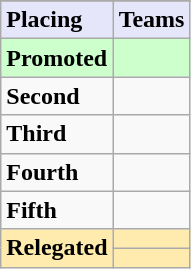<table class=wikitable>
<tr>
</tr>
<tr style="background: #E6E6FA;">
<td><strong>Placing</strong></td>
<td><strong>Teams</strong></td>
</tr>
<tr style="background: #ccffcc;">
<td><strong>Promoted</strong></td>
<td><strong></strong></td>
</tr>
<tr>
<td><strong>Second</strong></td>
<td></td>
</tr>
<tr>
<td><strong>Third</strong></td>
<td></td>
</tr>
<tr>
<td><strong>Fourth</strong></td>
<td></td>
</tr>
<tr>
<td><strong>Fifth</strong></td>
<td></td>
</tr>
<tr style="background: #ffebad;">
<td rowspan="2"><strong>Relegated</strong></td>
<td></td>
</tr>
<tr style="background: #ffebad;">
<td></td>
</tr>
</table>
